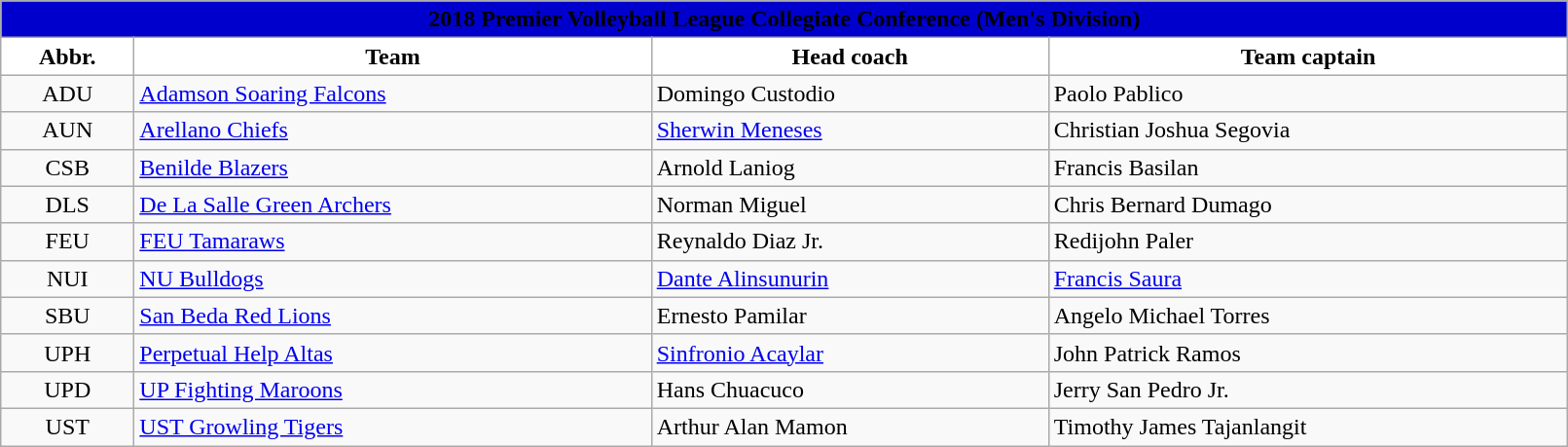<table class="wikitable" style="width:85%; text-align:left">
<tr>
<th style=background:#0000CD colspan=4><span>2018 Premier Volleyball League Collegiate Conference (Men's Division)</span></th>
</tr>
<tr>
<th style="background:white">Abbr.</th>
<th style="background:white">Team</th>
<th style="background:white">Head coach</th>
<th style="background:white">Team captain</th>
</tr>
<tr>
<td style="text-align:center;">ADU</td>
<td><a href='#'>Adamson Soaring Falcons</a></td>
<td>Domingo Custodio</td>
<td>Paolo Pablico</td>
</tr>
<tr>
<td style="text-align:center;">AUN</td>
<td><a href='#'>Arellano Chiefs</a></td>
<td><a href='#'>Sherwin Meneses</a></td>
<td>Christian Joshua Segovia</td>
</tr>
<tr>
<td style="text-align:center;">CSB</td>
<td><a href='#'>Benilde Blazers</a></td>
<td>Arnold Laniog</td>
<td>Francis Basilan</td>
</tr>
<tr>
<td style="text-align:center;">DLS</td>
<td><a href='#'>De La Salle Green Archers</a></td>
<td>Norman Miguel</td>
<td>Chris Bernard Dumago</td>
</tr>
<tr>
<td style="text-align:center;">FEU</td>
<td><a href='#'>FEU Tamaraws</a></td>
<td>Reynaldo Diaz Jr.</td>
<td>Redijohn Paler</td>
</tr>
<tr>
<td style="text-align:center;">NUI</td>
<td><a href='#'>NU Bulldogs</a></td>
<td><a href='#'>Dante Alinsunurin</a></td>
<td><a href='#'>Francis Saura</a></td>
</tr>
<tr>
<td style="text-align:center;">SBU</td>
<td><a href='#'>San Beda Red Lions</a></td>
<td>Ernesto Pamilar</td>
<td>Angelo Michael Torres</td>
</tr>
<tr>
<td style="text-align:center;">UPH</td>
<td><a href='#'>Perpetual Help Altas</a></td>
<td><a href='#'>Sinfronio Acaylar</a></td>
<td>John Patrick Ramos</td>
</tr>
<tr>
<td style="text-align:center;">UPD</td>
<td><a href='#'>UP Fighting Maroons</a></td>
<td>Hans Chuacuco</td>
<td>Jerry San Pedro Jr.</td>
</tr>
<tr>
<td style="text-align:center;">UST</td>
<td><a href='#'>UST Growling Tigers</a></td>
<td>Arthur Alan Mamon</td>
<td>Timothy James Tajanlangit</td>
</tr>
</table>
